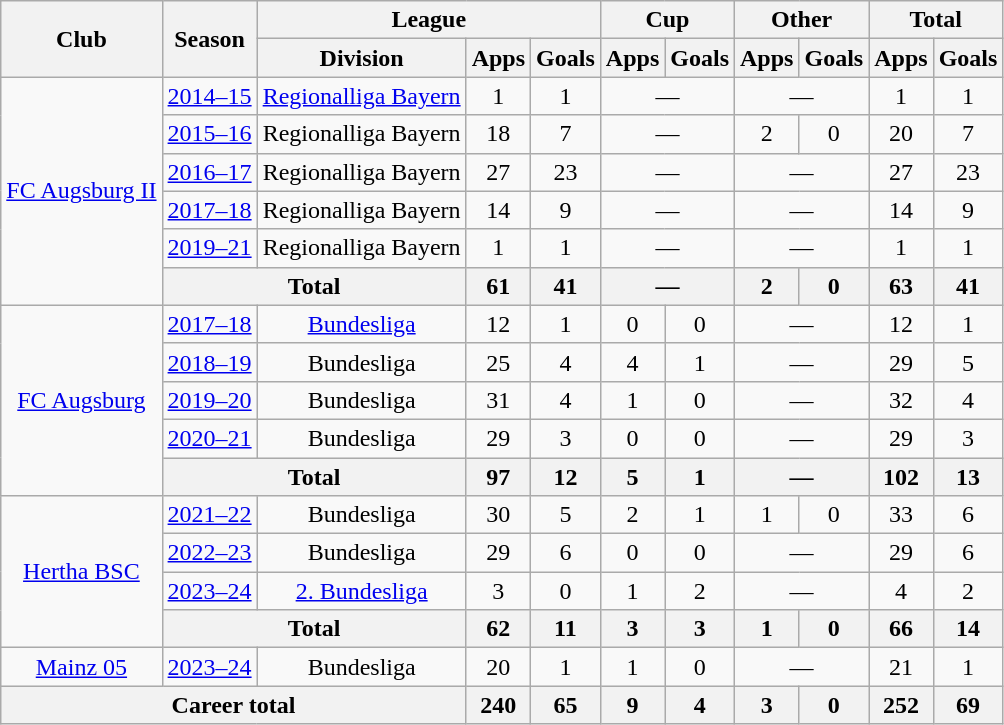<table class="wikitable" style="text-align:center">
<tr>
<th rowspan="2">Club</th>
<th rowspan="2">Season</th>
<th colspan="3">League</th>
<th colspan="2">Cup</th>
<th colspan="2">Other</th>
<th colspan="2">Total</th>
</tr>
<tr>
<th>Division</th>
<th>Apps</th>
<th>Goals</th>
<th>Apps</th>
<th>Goals</th>
<th>Apps</th>
<th>Goals</th>
<th>Apps</th>
<th>Goals</th>
</tr>
<tr>
<td rowspan="6"><a href='#'>FC Augsburg II</a></td>
<td><a href='#'>2014–15</a></td>
<td><a href='#'>Regionalliga Bayern</a></td>
<td>1</td>
<td>1</td>
<td colspan="2">—</td>
<td colspan="2">—</td>
<td>1</td>
<td>1</td>
</tr>
<tr>
<td><a href='#'>2015–16</a></td>
<td>Regionalliga Bayern</td>
<td>18</td>
<td>7</td>
<td colspan="2">—</td>
<td>2</td>
<td>0</td>
<td>20</td>
<td>7</td>
</tr>
<tr>
<td><a href='#'>2016–17</a></td>
<td>Regionalliga Bayern</td>
<td>27</td>
<td>23</td>
<td colspan="2">—</td>
<td colspan="2">—</td>
<td>27</td>
<td>23</td>
</tr>
<tr>
<td><a href='#'>2017–18</a></td>
<td>Regionalliga Bayern</td>
<td>14</td>
<td>9</td>
<td colspan="2">—</td>
<td colspan="2">—</td>
<td>14</td>
<td>9</td>
</tr>
<tr>
<td><a href='#'>2019–21</a></td>
<td>Regionalliga Bayern</td>
<td>1</td>
<td>1</td>
<td colspan="2">—</td>
<td colspan="2">—</td>
<td>1</td>
<td>1</td>
</tr>
<tr>
<th colspan="2">Total</th>
<th>61</th>
<th>41</th>
<th colspan="2">—</th>
<th>2</th>
<th>0</th>
<th>63</th>
<th>41</th>
</tr>
<tr>
<td rowspan="5"><a href='#'>FC Augsburg</a></td>
<td><a href='#'>2017–18</a></td>
<td><a href='#'>Bundesliga</a></td>
<td>12</td>
<td>1</td>
<td>0</td>
<td>0</td>
<td colspan="2">—</td>
<td>12</td>
<td>1</td>
</tr>
<tr>
<td><a href='#'>2018–19</a></td>
<td>Bundesliga</td>
<td>25</td>
<td>4</td>
<td>4</td>
<td>1</td>
<td colspan="2">—</td>
<td>29</td>
<td>5</td>
</tr>
<tr>
<td><a href='#'>2019–20</a></td>
<td>Bundesliga</td>
<td>31</td>
<td>4</td>
<td>1</td>
<td>0</td>
<td colspan="2">—</td>
<td>32</td>
<td>4</td>
</tr>
<tr>
<td><a href='#'>2020–21</a></td>
<td>Bundesliga</td>
<td>29</td>
<td>3</td>
<td>0</td>
<td>0</td>
<td colspan="2">—</td>
<td>29</td>
<td>3</td>
</tr>
<tr>
<th colspan="2">Total</th>
<th>97</th>
<th>12</th>
<th>5</th>
<th>1</th>
<th colspan="2">—</th>
<th>102</th>
<th>13</th>
</tr>
<tr>
<td rowspan="4"><a href='#'>Hertha BSC</a></td>
<td><a href='#'>2021–22</a></td>
<td>Bundesliga</td>
<td>30</td>
<td>5</td>
<td>2</td>
<td>1</td>
<td>1</td>
<td>0</td>
<td>33</td>
<td>6</td>
</tr>
<tr>
<td><a href='#'>2022–23</a></td>
<td>Bundesliga</td>
<td>29</td>
<td>6</td>
<td>0</td>
<td>0</td>
<td colspan="2">—</td>
<td>29</td>
<td>6</td>
</tr>
<tr>
<td><a href='#'>2023–24</a></td>
<td><a href='#'>2. Bundesliga</a></td>
<td>3</td>
<td>0</td>
<td>1</td>
<td>2</td>
<td colspan="2">—</td>
<td>4</td>
<td>2</td>
</tr>
<tr>
<th colspan="2">Total</th>
<th>62</th>
<th>11</th>
<th>3</th>
<th>3</th>
<th>1</th>
<th>0</th>
<th>66</th>
<th>14</th>
</tr>
<tr>
<td><a href='#'>Mainz 05</a></td>
<td><a href='#'>2023–24</a></td>
<td>Bundesliga</td>
<td>20</td>
<td>1</td>
<td>1</td>
<td>0</td>
<td colspan="2">—</td>
<td>21</td>
<td>1</td>
</tr>
<tr>
<th colspan="3">Career total</th>
<th>240</th>
<th>65</th>
<th>9</th>
<th>4</th>
<th>3</th>
<th>0</th>
<th>252</th>
<th>69</th>
</tr>
</table>
